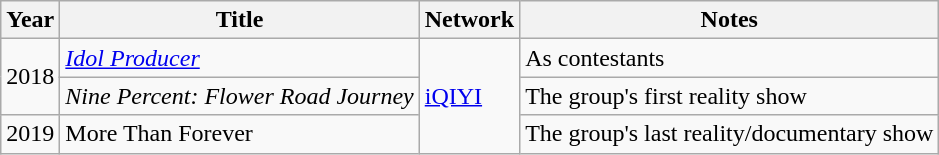<table class="wikitable">
<tr>
<th>Year</th>
<th>Title</th>
<th>Network</th>
<th>Notes</th>
</tr>
<tr>
<td rowspan="2">2018</td>
<td><em><a href='#'>Idol Producer</a></em></td>
<td rowspan="3"><a href='#'>iQIYI</a></td>
<td>As contestants</td>
</tr>
<tr>
<td><em>Nine Percent: Flower Road Journey</em></td>
<td>The group's first reality show</td>
</tr>
<tr>
<td>2019</td>
<td>More Than Forever</td>
<td>The group's last reality/documentary show</td>
</tr>
</table>
